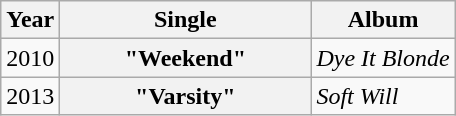<table class="wikitable plainrowheaders" style="text-align:center;">
<tr>
<th>Year</th>
<th style="width:10em;">Single</th>
<th>Album</th>
</tr>
<tr>
<td>2010</td>
<th scope="row">"Weekend"</th>
<td align="left"><em>Dye It Blonde</em></td>
</tr>
<tr>
<td>2013</td>
<th scope="row">"Varsity"</th>
<td align="left"><em>Soft Will</em></td>
</tr>
</table>
